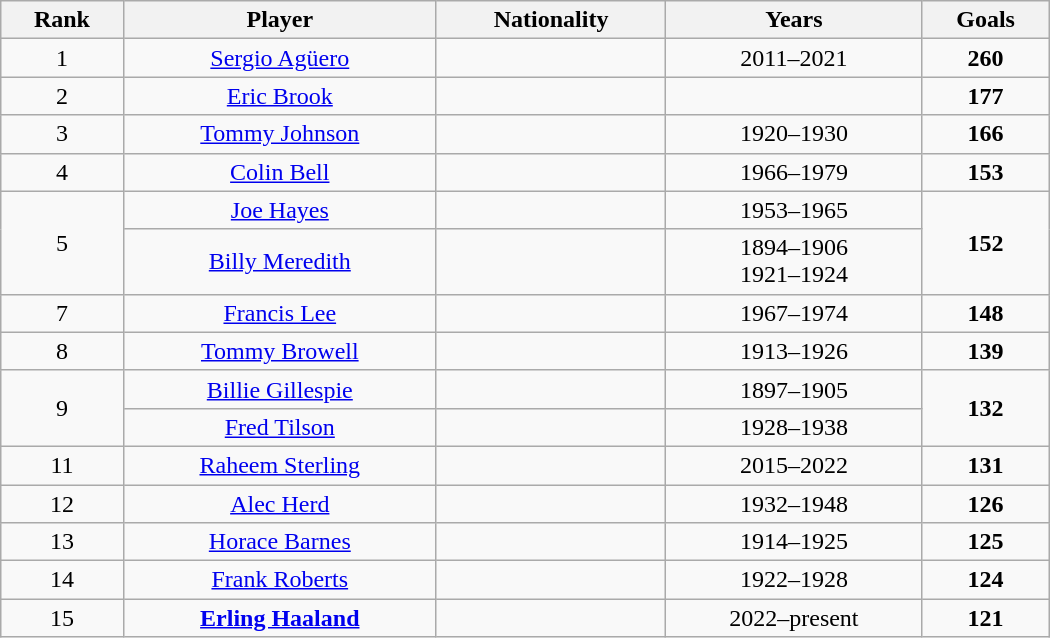<table class="wikitable sortable" style=text-align:center;width:700px>
<tr>
<th>Rank</th>
<th>Player</th>
<th>Nationality</th>
<th>Years</th>
<th>Goals</th>
</tr>
<tr>
<td>1</td>
<td><a href='#'>Sergio Agüero</a></td>
<td align="left"></td>
<td>2011–2021</td>
<td><strong>260</strong></td>
</tr>
<tr>
<td>2</td>
<td><a href='#'>Eric Brook</a></td>
<td align="left"></td>
<td></td>
<td><strong>177</strong></td>
</tr>
<tr>
<td>3</td>
<td><a href='#'>Tommy Johnson</a></td>
<td align="left"></td>
<td>1920–1930</td>
<td><strong>166</strong></td>
</tr>
<tr>
<td>4</td>
<td><a href='#'>Colin Bell</a></td>
<td align="left"></td>
<td>1966–1979</td>
<td><strong>153</strong></td>
</tr>
<tr>
<td rowspan=2>5</td>
<td><a href='#'>Joe Hayes</a></td>
<td align="left"></td>
<td>1953–1965</td>
<td rowspan=2><strong>152</strong></td>
</tr>
<tr>
<td><a href='#'>Billy Meredith</a></td>
<td align="left"></td>
<td>1894–1906<br>1921–1924</td>
</tr>
<tr>
<td>7</td>
<td><a href='#'>Francis Lee</a></td>
<td align="left"></td>
<td>1967–1974</td>
<td><strong>148</strong></td>
</tr>
<tr>
<td>8</td>
<td><a href='#'>Tommy Browell</a></td>
<td align="left"></td>
<td>1913–1926</td>
<td><strong>139</strong></td>
</tr>
<tr>
<td rowspan=2>9</td>
<td><a href='#'>Billie Gillespie</a></td>
<td align="left"></td>
<td>1897–1905</td>
<td rowspan=2><strong>132</strong></td>
</tr>
<tr>
<td><a href='#'>Fred Tilson</a></td>
<td align="left"></td>
<td>1928–1938</td>
</tr>
<tr>
<td>11</td>
<td><a href='#'>Raheem Sterling</a></td>
<td align="left"></td>
<td>2015–2022</td>
<td><strong>131</strong></td>
</tr>
<tr>
<td>12</td>
<td><a href='#'>Alec Herd</a></td>
<td align="left"></td>
<td>1932–1948</td>
<td><strong>126</strong></td>
</tr>
<tr>
<td>13</td>
<td><a href='#'>Horace Barnes</a></td>
<td align="left"></td>
<td>1914–1925</td>
<td><strong>125</strong></td>
</tr>
<tr>
<td>14</td>
<td><a href='#'>Frank Roberts</a></td>
<td align="left"></td>
<td>1922–1928</td>
<td><strong>124</strong></td>
</tr>
<tr>
<td>15</td>
<td><strong><a href='#'>Erling Haaland</a></strong></td>
<td align="left"></td>
<td>2022–present</td>
<td><strong>121</strong></td>
</tr>
</table>
